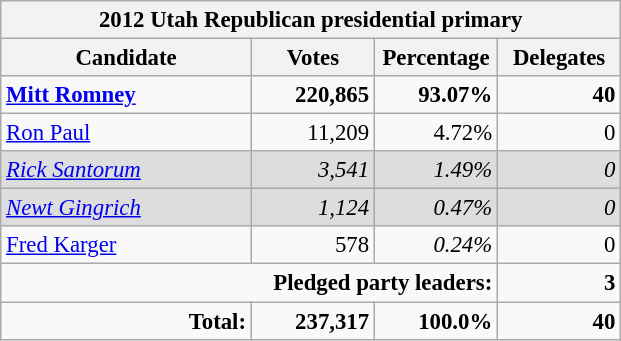<table class="wikitable" style="font-size:95%;">
<tr>
<th colspan="4">2012 Utah Republican presidential primary</th>
</tr>
<tr>
<th rowspan="1" width="160px">Candidate</th>
<th rowspan="1" width="75px">Votes</th>
<th rowspan="1" width="75px">Percentage</th>
<th rowspan="1" width="75px">Delegates</th>
</tr>
<tr align="right" >
<td align="left"> <strong><a href='#'>Mitt Romney</a></strong></td>
<td><strong>220,865</strong></td>
<td><strong>93.07%</strong></td>
<td><strong>40</strong></td>
</tr>
<tr align="right">
<td align="left"><a href='#'>Ron Paul</a></td>
<td>11,209</td>
<td>4.72%</td>
<td>0</td>
</tr>
<tr align="right" bgcolor=DDDDDD>
<td align="left"><em><a href='#'>Rick Santorum</a></em></td>
<td><em>3,541</em></td>
<td><em>1.49%</em></td>
<td><em>0</em></td>
</tr>
<tr align="right" bgcolor=DDDDDD>
<td align="left"><em><a href='#'>Newt Gingrich</a></em></td>
<td><em>1,124</em></td>
<td><em>0.47%</em></td>
<td><em>0</em></td>
</tr>
<tr align="right">
<td align="left"><a href='#'>Fred Karger</a></td>
<td>578</td>
<td><em>0.24%</em></td>
<td>0</td>
</tr>
<tr align="right">
<td colspan="3"><strong>Pledged party leaders:</strong></td>
<td><strong>3</strong></td>
</tr>
<tr align="right">
<td><strong>Total:</strong></td>
<td><strong>237,317</strong></td>
<td><strong>100.0%</strong></td>
<td><strong>40</strong></td>
</tr>
</table>
